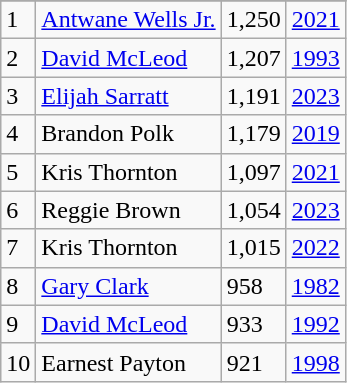<table class="wikitable">
<tr>
</tr>
<tr>
<td>1</td>
<td><a href='#'>Antwane Wells Jr.</a></td>
<td>1,250</td>
<td><a href='#'>2021</a></td>
</tr>
<tr>
<td>2</td>
<td><a href='#'>David McLeod</a></td>
<td>1,207</td>
<td><a href='#'>1993</a></td>
</tr>
<tr>
<td>3</td>
<td><a href='#'>Elijah Sarratt</a></td>
<td>1,191</td>
<td><a href='#'>2023</a></td>
</tr>
<tr>
<td>4</td>
<td>Brandon Polk</td>
<td>1,179</td>
<td><a href='#'>2019</a></td>
</tr>
<tr>
<td>5</td>
<td>Kris Thornton</td>
<td>1,097</td>
<td><a href='#'>2021</a></td>
</tr>
<tr>
<td>6</td>
<td>Reggie Brown</td>
<td>1,054</td>
<td><a href='#'>2023</a></td>
</tr>
<tr>
<td>7</td>
<td>Kris Thornton</td>
<td>1,015</td>
<td><a href='#'>2022</a></td>
</tr>
<tr>
<td>8</td>
<td><a href='#'>Gary Clark</a></td>
<td>958</td>
<td><a href='#'>1982</a></td>
</tr>
<tr>
<td>9</td>
<td><a href='#'>David McLeod</a></td>
<td>933</td>
<td><a href='#'>1992</a></td>
</tr>
<tr>
<td>10</td>
<td>Earnest Payton</td>
<td>921</td>
<td><a href='#'>1998</a></td>
</tr>
</table>
